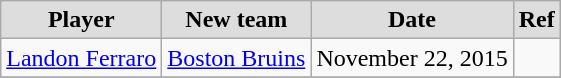<table class="wikitable">
<tr style="text-align:center; background:#ddd;">
<td><strong>Player</strong></td>
<td><strong>New team</strong></td>
<td><strong>Date</strong></td>
<td><strong>Ref</strong></td>
</tr>
<tr>
<td><a href='#'>Landon Ferraro</a></td>
<td><a href='#'>Boston Bruins</a></td>
<td>November 22, 2015</td>
<td></td>
</tr>
<tr>
</tr>
</table>
